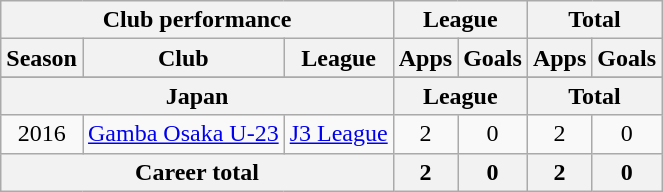<table class="wikitable" style="text-align:center">
<tr>
<th colspan=3>Club performance</th>
<th colspan=2>League</th>
<th colspan=2>Total</th>
</tr>
<tr>
<th>Season</th>
<th>Club</th>
<th>League</th>
<th>Apps</th>
<th>Goals</th>
<th>Apps</th>
<th>Goals</th>
</tr>
<tr>
</tr>
<tr>
<th colspan=3>Japan</th>
<th colspan=2>League</th>
<th colspan=2>Total</th>
</tr>
<tr>
<td>2016</td>
<td rowspan="1"><a href='#'>Gamba Osaka U-23</a></td>
<td rowspan="1"><a href='#'>J3 League</a></td>
<td>2</td>
<td>0</td>
<td>2</td>
<td>0</td>
</tr>
<tr>
<th colspan=3>Career total</th>
<th>2</th>
<th>0</th>
<th>2</th>
<th>0</th>
</tr>
</table>
